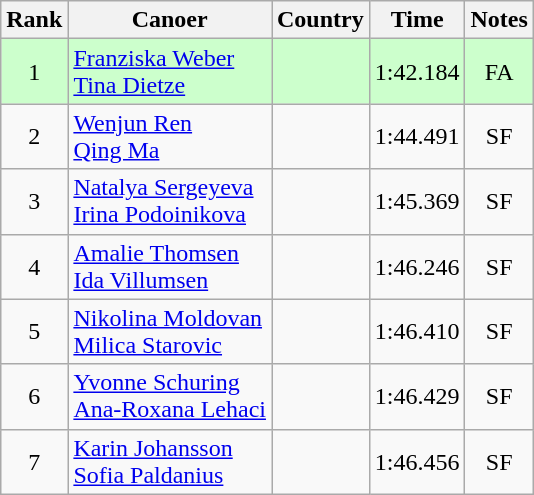<table class="wikitable" style="text-align:center;">
<tr>
<th>Rank</th>
<th>Canoer</th>
<th>Country</th>
<th>Time</th>
<th>Notes</th>
</tr>
<tr bgcolor=ccffcc>
<td>1</td>
<td align="left"><a href='#'>Franziska Weber</a><br><a href='#'>Tina Dietze</a></td>
<td align="left"></td>
<td>1:42.184</td>
<td>FA</td>
</tr>
<tr>
<td>2</td>
<td align="left"><a href='#'>Wenjun Ren</a><br><a href='#'>Qing Ma</a></td>
<td align="left"></td>
<td>1:44.491</td>
<td>SF</td>
</tr>
<tr>
<td>3</td>
<td align="left"><a href='#'>Natalya Sergeyeva</a><br><a href='#'>Irina Podoinikova</a></td>
<td align="left"></td>
<td>1:45.369</td>
<td>SF</td>
</tr>
<tr>
<td>4</td>
<td align="left"><a href='#'>Amalie Thomsen</a><br><a href='#'>Ida Villumsen</a></td>
<td align="left"></td>
<td>1:46.246</td>
<td>SF</td>
</tr>
<tr>
<td>5</td>
<td align="left"><a href='#'>Nikolina Moldovan</a><br><a href='#'>Milica Starovic</a></td>
<td align="left"></td>
<td>1:46.410</td>
<td>SF</td>
</tr>
<tr>
<td>6</td>
<td align="left"><a href='#'>Yvonne Schuring</a><br><a href='#'>Ana-Roxana Lehaci</a></td>
<td align="left"></td>
<td>1:46.429</td>
<td>SF</td>
</tr>
<tr>
<td>7</td>
<td align="left"><a href='#'>Karin Johansson</a><br><a href='#'>Sofia Paldanius</a></td>
<td align="left"></td>
<td>1:46.456</td>
<td>SF</td>
</tr>
</table>
